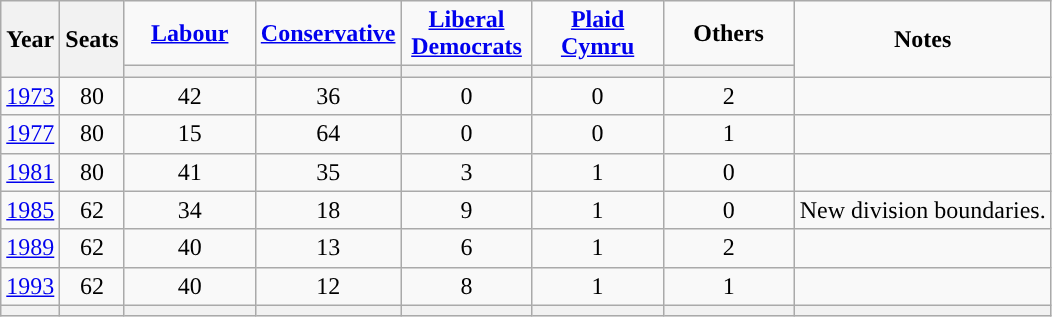<table class="wikitable" style=text-align:center>
<tr>
<th rowspan=2><strong>Year</strong></th>
<th rowspan=2><strong>Seats</strong></th>
<td width="80"><a href='#'><strong>Labour</strong></a></td>
<td width="80"><a href='#'><strong>Conservative</strong></a></td>
<td width="80"><a href='#'><strong>Liberal Democrats</strong></a></td>
<td width="80"><strong><a href='#'>Plaid Cymru</a></strong></td>
<td width="80"><strong>Others</strong></td>
<td rowspan=2><strong>Notes</strong></td>
</tr>
<tr>
<th style="background-color: "></th>
<th style="background-color: "></th>
<th style="background-color: "></th>
<th style="background-color: "></th>
<th style="background-color: "></th>
</tr>
<tr>
<td><a href='#'>1973</a></td>
<td>80</td>
<td>42</td>
<td>36</td>
<td>0</td>
<td>0</td>
<td>2</td>
<td></td>
</tr>
<tr>
<td><a href='#'>1977</a></td>
<td>80</td>
<td>15</td>
<td>64</td>
<td>0</td>
<td>0</td>
<td>1</td>
<td></td>
</tr>
<tr>
<td><a href='#'>1981</a></td>
<td>80</td>
<td>41</td>
<td>35</td>
<td>3</td>
<td>1</td>
<td>0</td>
<td></td>
</tr>
<tr>
<td><a href='#'>1985</a></td>
<td>62</td>
<td>34</td>
<td>18</td>
<td>9</td>
<td>1</td>
<td>0</td>
<td>New division boundaries.</td>
</tr>
<tr>
<td><a href='#'>1989</a></td>
<td>62</td>
<td>40</td>
<td>13</td>
<td>6</td>
<td>1</td>
<td>2</td>
<td></td>
</tr>
<tr>
<td><a href='#'>1993</a></td>
<td>62</td>
<td>40</td>
<td>12</td>
<td>8</td>
<td>1</td>
<td>1</td>
<td></td>
</tr>
<tr>
<th></th>
<th></th>
<th style="background-color: "></th>
<th style="background-color: "></th>
<th style="background-color: "></th>
<th style="background-color: "></th>
<th style="background-color: "></th>
<th></th>
</tr>
</table>
